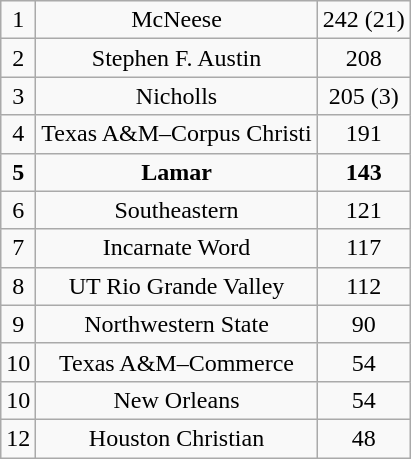<table class="wikitable">
<tr align="center">
<td>1</td>
<td>McNeese</td>
<td>242 (21)</td>
</tr>
<tr align="center">
<td>2</td>
<td>Stephen F. Austin</td>
<td>208</td>
</tr>
<tr align="center">
<td>3</td>
<td>Nicholls</td>
<td>205 (3)</td>
</tr>
<tr align="center">
<td>4</td>
<td>Texas A&M–Corpus Christi</td>
<td>191</td>
</tr>
<tr align="center">
<td><strong>5</strong></td>
<td><strong>Lamar</strong></td>
<td><strong>143</strong></td>
</tr>
<tr align="center">
<td>6</td>
<td>Southeastern</td>
<td>121</td>
</tr>
<tr align="center">
<td>7</td>
<td>Incarnate Word</td>
<td>117</td>
</tr>
<tr align="center">
<td>8</td>
<td>UT Rio Grande Valley</td>
<td>112</td>
</tr>
<tr align="center">
<td>9</td>
<td>Northwestern State</td>
<td>90</td>
</tr>
<tr align="center">
<td>10</td>
<td>Texas A&M–Commerce</td>
<td>54</td>
</tr>
<tr align="center">
<td>10</td>
<td>New Orleans</td>
<td>54</td>
</tr>
<tr align="center">
<td>12</td>
<td>Houston Christian</td>
<td>48</td>
</tr>
</table>
